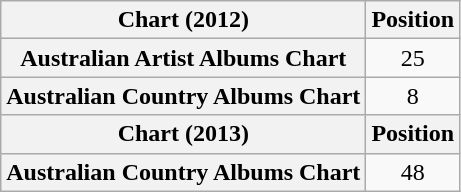<table class="wikitable sortable plainrowheaders" style="text-align:center">
<tr>
<th scope="col">Chart (2012)</th>
<th scope="col">Position</th>
</tr>
<tr>
<th scope="row">Australian Artist Albums Chart</th>
<td>25</td>
</tr>
<tr>
<th scope="row">Australian Country Albums Chart</th>
<td>8</td>
</tr>
<tr>
<th scope="col">Chart (2013)</th>
<th scope="col">Position</th>
</tr>
<tr>
<th scope="row">Australian Country Albums Chart</th>
<td>48</td>
</tr>
</table>
